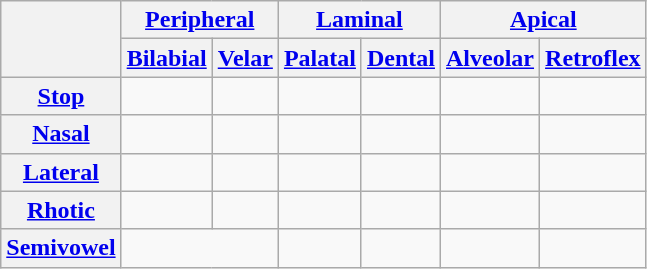<table class="wikitable" style="text-align: center;">
<tr>
<th rowspan="2"></th>
<th colspan="2"><a href='#'>Peripheral</a></th>
<th colspan="2"><a href='#'>Laminal</a></th>
<th colspan="2"><a href='#'>Apical</a></th>
</tr>
<tr>
<th><a href='#'>Bilabial</a></th>
<th><a href='#'>Velar</a></th>
<th><a href='#'>Palatal</a></th>
<th><a href='#'>Dental</a></th>
<th><a href='#'>Alveolar</a></th>
<th><a href='#'>Retroflex</a></th>
</tr>
<tr>
<th><a href='#'>Stop</a></th>
<td></td>
<td></td>
<td></td>
<td></td>
<td></td>
<td></td>
</tr>
<tr>
<th><a href='#'>Nasal</a></th>
<td></td>
<td></td>
<td></td>
<td></td>
<td></td>
<td></td>
</tr>
<tr>
<th><a href='#'>Lateral</a></th>
<td></td>
<td></td>
<td></td>
<td></td>
<td></td>
<td></td>
</tr>
<tr>
<th><a href='#'>Rhotic</a></th>
<td></td>
<td></td>
<td></td>
<td></td>
<td></td>
<td></td>
</tr>
<tr>
<th><a href='#'>Semivowel</a></th>
<td colspan="2"></td>
<td></td>
<td></td>
<td></td>
<td></td>
</tr>
</table>
